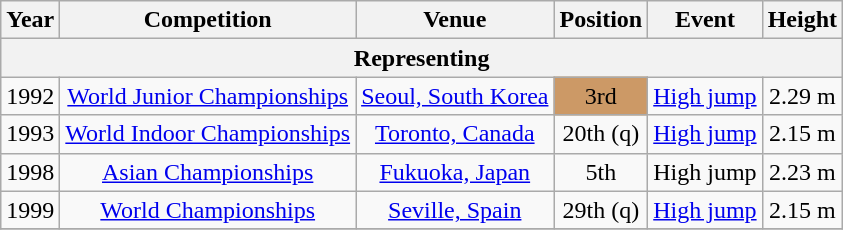<table class="wikitable sortable" style=text-align:center>
<tr>
<th>Year</th>
<th>Competition</th>
<th>Venue</th>
<th>Position</th>
<th>Event</th>
<th>Height</th>
</tr>
<tr>
<th colspan="7">Representing </th>
</tr>
<tr>
<td>1992</td>
<td><a href='#'>World Junior Championships</a></td>
<td><a href='#'>Seoul, South Korea</a></td>
<td bgcolor="cc9966">3rd</td>
<td><a href='#'>High jump</a></td>
<td>2.29 m </td>
</tr>
<tr>
<td>1993</td>
<td><a href='#'>World Indoor Championships</a></td>
<td><a href='#'>Toronto, Canada</a></td>
<td>20th (q)</td>
<td><a href='#'>High jump</a></td>
<td>2.15 m</td>
</tr>
<tr>
<td>1998</td>
<td><a href='#'>Asian Championships</a></td>
<td><a href='#'>Fukuoka, Japan</a></td>
<td>5th</td>
<td>High jump</td>
<td>2.23 m</td>
</tr>
<tr>
<td>1999</td>
<td><a href='#'>World Championships</a></td>
<td><a href='#'>Seville, Spain</a></td>
<td>29th (q)</td>
<td><a href='#'>High jump</a></td>
<td>2.15 m</td>
</tr>
<tr>
</tr>
</table>
